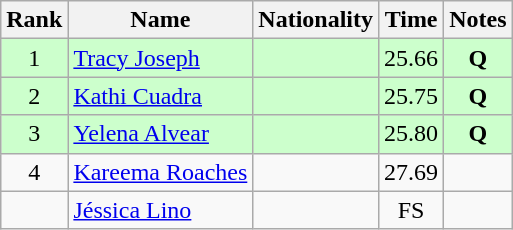<table class="wikitable sortable" style="text-align:center">
<tr>
<th>Rank</th>
<th>Name</th>
<th>Nationality</th>
<th>Time</th>
<th>Notes</th>
</tr>
<tr bgcolor=ccffcc>
<td>1</td>
<td align=left><a href='#'>Tracy Joseph</a></td>
<td align=left></td>
<td>25.66</td>
<td><strong>Q</strong></td>
</tr>
<tr bgcolor=ccffcc>
<td>2</td>
<td align=left><a href='#'>Kathi Cuadra</a></td>
<td align=left></td>
<td>25.75</td>
<td><strong>Q</strong></td>
</tr>
<tr bgcolor=ccffcc>
<td>3</td>
<td align=left><a href='#'>Yelena Alvear</a></td>
<td align=left></td>
<td>25.80</td>
<td><strong>Q</strong></td>
</tr>
<tr>
<td>4</td>
<td align=left><a href='#'>Kareema Roaches</a></td>
<td align=left></td>
<td>27.69</td>
<td></td>
</tr>
<tr>
<td></td>
<td align=left><a href='#'>Jéssica Lino</a></td>
<td align=left></td>
<td>FS</td>
<td></td>
</tr>
</table>
